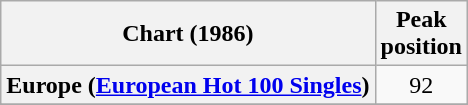<table class="wikitable sortable plainrowheaders" style="text-align:center">
<tr>
<th>Chart (1986)</th>
<th>Peak<br>position</th>
</tr>
<tr>
<th scope="row">Europe (<a href='#'>European Hot 100 Singles</a>)</th>
<td style="text-align:center;">92</td>
</tr>
<tr>
</tr>
<tr>
</tr>
<tr>
</tr>
</table>
